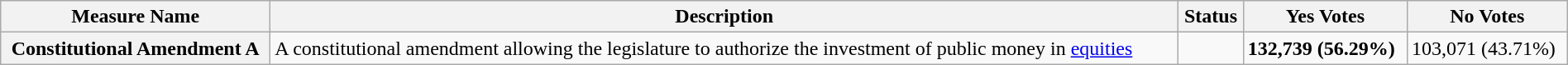<table class="wikitable sortable plainrowheaders" style="width:100%">
<tr>
<th scope="col">Measure Name</th>
<th scope="col">Description</th>
<th scope="col">Status</th>
<th scope="col">Yes Votes</th>
<th scope="col">No Votes</th>
</tr>
<tr>
<th scope=row>Constitutional Amendment A</th>
<td>A constitutional amendment allowing the legislature to authorize the investment of public money in <a href='#'>equities</a></td>
<td></td>
<td><strong>132,739 (56.29%)</strong></td>
<td>103,071 (43.71%)</td>
</tr>
</table>
